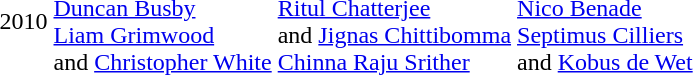<table>
<tr>
<td>2010<br></td>
<td><br><a href='#'>Duncan Busby</a><br><a href='#'>Liam Grimwood</a><br>and <a href='#'>Christopher White</a></td>
<td><br><a href='#'>Ritul Chatterjee</a><br>and <a href='#'>Jignas Chittibomma</a><br><a href='#'>Chinna Raju Srither</a></td>
<td><br><a href='#'>Nico Benade</a><br><a href='#'>Septimus Cilliers</a><br>and <a href='#'>Kobus de Wet</a></td>
</tr>
</table>
